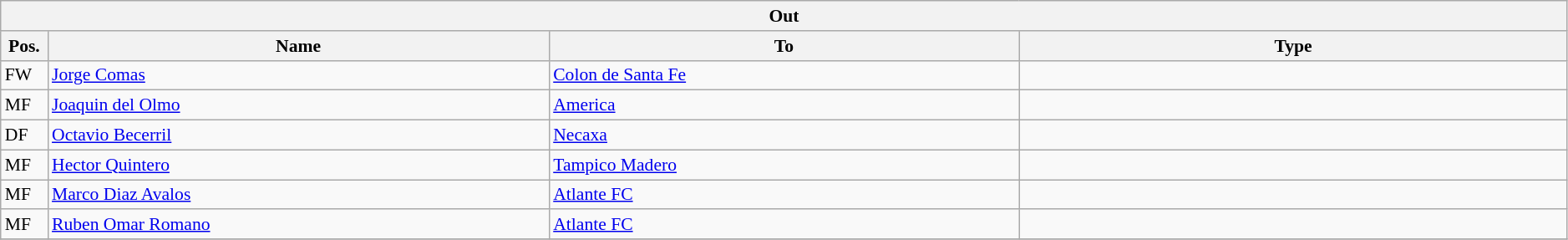<table class="wikitable" style="font-size:90%;width:99%;">
<tr>
<th colspan="4">Out</th>
</tr>
<tr>
<th width=3%>Pos.</th>
<th width=32%>Name</th>
<th width=30%>To</th>
<th width=35%>Type</th>
</tr>
<tr>
<td>FW</td>
<td><a href='#'>Jorge Comas</a></td>
<td><a href='#'>Colon de Santa Fe</a></td>
<td></td>
</tr>
<tr>
<td>MF</td>
<td><a href='#'>Joaquin del Olmo</a></td>
<td><a href='#'>America</a></td>
<td></td>
</tr>
<tr>
<td>DF</td>
<td><a href='#'>Octavio Becerril</a></td>
<td><a href='#'>Necaxa</a></td>
<td></td>
</tr>
<tr>
<td>MF</td>
<td><a href='#'>Hector Quintero</a></td>
<td><a href='#'>Tampico Madero</a></td>
<td></td>
</tr>
<tr>
<td>MF</td>
<td><a href='#'>Marco Diaz Avalos</a></td>
<td><a href='#'>Atlante FC</a></td>
<td></td>
</tr>
<tr>
<td>MF</td>
<td><a href='#'>Ruben Omar Romano</a></td>
<td><a href='#'>Atlante FC</a></td>
<td></td>
</tr>
<tr>
</tr>
</table>
